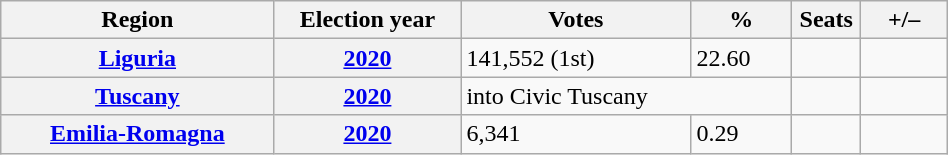<table class="wikitable" style="width:50%; border:1px #AAAAFF solid">
<tr>
<th width="19%">Region</th>
<th width="13%">Election year</th>
<th width="16%">Votes</th>
<th width="7%">%</th>
<th width="1%">Seats</th>
<th width="6%">+/–</th>
</tr>
<tr>
<th><a href='#'>Liguria</a></th>
<th><a href='#'>2020</a></th>
<td>141,552 (1st)</td>
<td>22.60</td>
<td></td>
<td></td>
</tr>
<tr>
<th><a href='#'>Tuscany</a></th>
<th><a href='#'>2020</a></th>
<td colspan=2>into Civic Tuscany</td>
<td></td>
<td></td>
</tr>
<tr>
<th><a href='#'>Emilia-Romagna</a></th>
<th><a href='#'>2020</a></th>
<td>6,341</td>
<td>0.29</td>
<td></td>
<td></td>
</tr>
</table>
